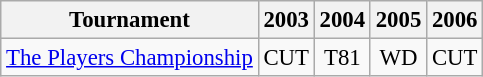<table class="wikitable" style="font-size:95%;text-align:center;">
<tr>
<th>Tournament</th>
<th>2003</th>
<th>2004</th>
<th>2005</th>
<th>2006</th>
</tr>
<tr>
<td align=left><a href='#'>The Players Championship</a></td>
<td>CUT</td>
<td>T81</td>
<td>WD</td>
<td>CUT</td>
</tr>
</table>
